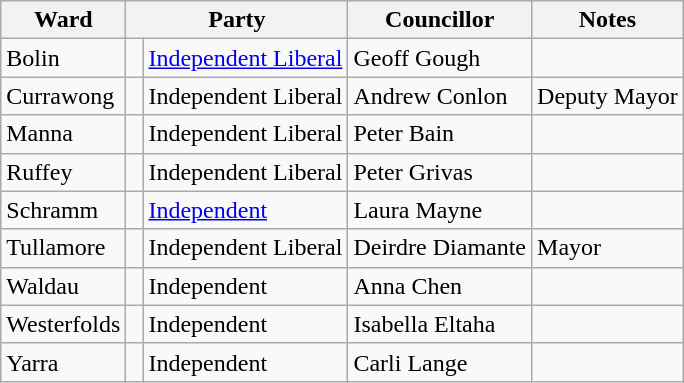<table class="wikitable">
<tr>
<th>Ward</th>
<th colspan="2">Party</th>
<th>Councillor</th>
<th>Notes</th>
</tr>
<tr>
<td>Bolin</td>
<td> </td>
<td><a href='#'>Independent Liberal</a></td>
<td>Geoff Gough</td>
<td></td>
</tr>
<tr>
<td>Currawong</td>
<td> </td>
<td>Independent Liberal</td>
<td>Andrew Conlon</td>
<td>Deputy Mayor</td>
</tr>
<tr>
<td>Manna</td>
<td> </td>
<td>Independent Liberal</td>
<td>Peter Bain</td>
<td></td>
</tr>
<tr>
<td>Ruffey</td>
<td> </td>
<td>Independent Liberal</td>
<td>Peter Grivas</td>
<td></td>
</tr>
<tr>
<td>Schramm</td>
<td> </td>
<td><a href='#'>Independent</a></td>
<td>Laura Mayne</td>
<td></td>
</tr>
<tr>
<td>Tullamore</td>
<td> </td>
<td>Independent Liberal</td>
<td>Deirdre Diamante</td>
<td>Mayor</td>
</tr>
<tr>
<td>Waldau</td>
<td> </td>
<td>Independent</td>
<td>Anna Chen</td>
<td></td>
</tr>
<tr>
<td>Westerfolds</td>
<td> </td>
<td>Independent</td>
<td>Isabella Eltaha</td>
<td></td>
</tr>
<tr>
<td>Yarra</td>
<td> </td>
<td>Independent</td>
<td>Carli Lange</td>
<td></td>
</tr>
</table>
